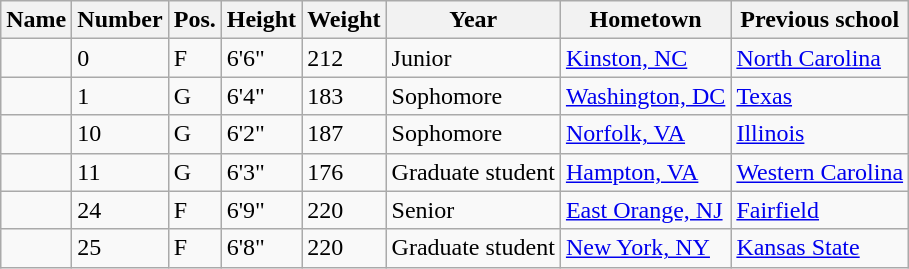<table class="wikitable sortable" border="1">
<tr>
<th>Name</th>
<th>Number</th>
<th>Pos.</th>
<th>Height</th>
<th>Weight</th>
<th>Year</th>
<th>Hometown</th>
<th class="unsortable">Previous school</th>
</tr>
<tr>
<td></td>
<td>0</td>
<td>F</td>
<td>6'6"</td>
<td>212</td>
<td>Junior</td>
<td><a href='#'>Kinston, NC</a></td>
<td><a href='#'>North Carolina</a></td>
</tr>
<tr>
<td></td>
<td>1</td>
<td>G</td>
<td>6'4"</td>
<td>183</td>
<td>Sophomore</td>
<td><a href='#'>Washington, DC</a></td>
<td><a href='#'>Texas</a></td>
</tr>
<tr>
<td></td>
<td>10</td>
<td>G</td>
<td>6'2"</td>
<td>187</td>
<td>Sophomore</td>
<td><a href='#'>Norfolk, VA</a></td>
<td><a href='#'>Illinois</a></td>
</tr>
<tr>
<td></td>
<td>11</td>
<td>G</td>
<td>6'3"</td>
<td>176</td>
<td>Graduate student</td>
<td><a href='#'>Hampton, VA</a></td>
<td><a href='#'>Western Carolina</a></td>
</tr>
<tr>
<td></td>
<td>24</td>
<td>F</td>
<td>6'9"</td>
<td>220</td>
<td>Senior</td>
<td><a href='#'>East Orange, NJ</a></td>
<td><a href='#'>Fairfield</a></td>
</tr>
<tr>
<td></td>
<td>25</td>
<td>F</td>
<td>6'8"</td>
<td>220</td>
<td>Graduate student</td>
<td><a href='#'>New York, NY</a></td>
<td><a href='#'>Kansas State</a></td>
</tr>
</table>
